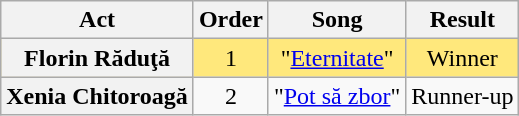<table class="wikitable plainrowheaders" style="text-align:center;">
<tr>
<th scope="col">Act</th>
<th scope="col">Order</th>
<th scope="col">Song</th>
<th scope="col">Result</th>
</tr>
<tr bgcolor=#FFE87C>
<th scope="row">Florin Răduţă</th>
<td>1</td>
<td>"<a href='#'>Eternitate</a>"</td>
<td>Winner</td>
</tr>
<tr>
<th scope="row">Xenia Chitoroagă</th>
<td>2</td>
<td>"<a href='#'>Pot să zbor</a>"</td>
<td>Runner-up</td>
</tr>
</table>
